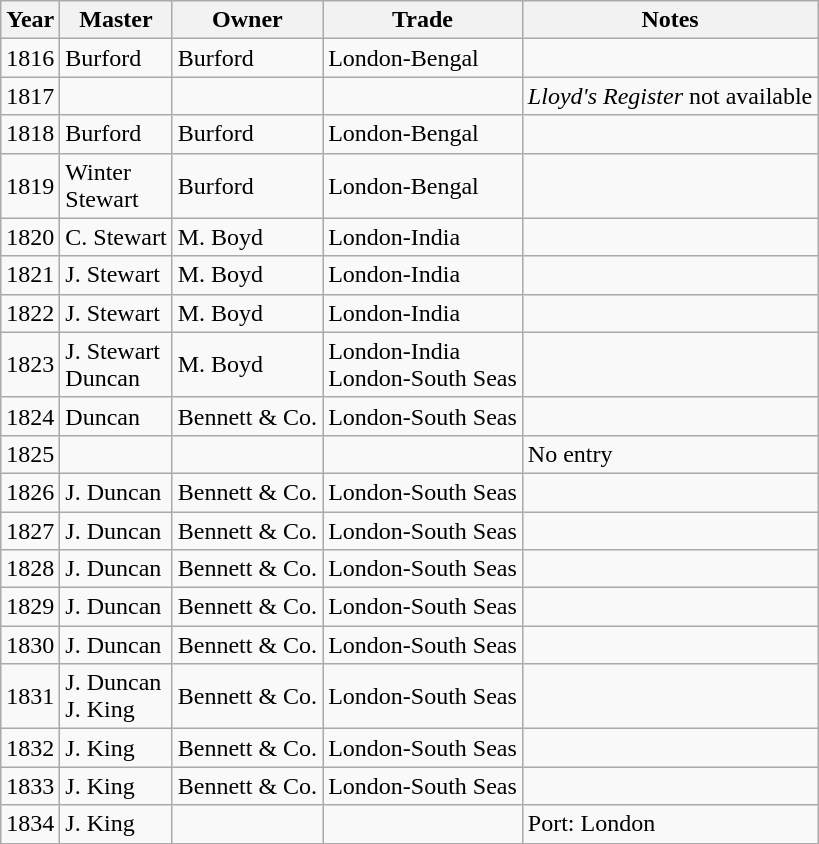<table class="sortable wikitable">
<tr>
<th>Year</th>
<th>Master</th>
<th>Owner</th>
<th>Trade</th>
<th>Notes</th>
</tr>
<tr>
<td>1816</td>
<td>Burford</td>
<td>Burford</td>
<td>London-Bengal</td>
<td></td>
</tr>
<tr>
<td>1817</td>
<td></td>
<td></td>
<td></td>
<td><em>Lloyd's Register</em> not available</td>
</tr>
<tr>
<td>1818</td>
<td>Burford</td>
<td>Burford</td>
<td>London-Bengal</td>
<td></td>
</tr>
<tr>
<td>1819</td>
<td>Winter <br> Stewart</td>
<td>Burford</td>
<td>London-Bengal</td>
<td></td>
</tr>
<tr>
<td>1820</td>
<td>C. Stewart</td>
<td>M. Boyd</td>
<td>London-India</td>
<td></td>
</tr>
<tr>
<td>1821</td>
<td>J. Stewart</td>
<td>M. Boyd</td>
<td>London-India</td>
<td></td>
</tr>
<tr>
<td>1822</td>
<td>J. Stewart</td>
<td>M. Boyd</td>
<td>London-India</td>
<td></td>
</tr>
<tr>
<td>1823</td>
<td>J. Stewart <br> Duncan</td>
<td>M. Boyd</td>
<td>London-India <br> London-South Seas</td>
<td></td>
</tr>
<tr>
<td>1824</td>
<td>Duncan</td>
<td>Bennett & Co.</td>
<td>London-South Seas</td>
<td></td>
</tr>
<tr>
<td>1825</td>
<td></td>
<td></td>
<td></td>
<td>No entry</td>
</tr>
<tr>
<td>1826</td>
<td>J. Duncan</td>
<td>Bennett & Co.</td>
<td>London-South Seas</td>
<td></td>
</tr>
<tr>
<td>1827</td>
<td>J. Duncan</td>
<td>Bennett & Co.</td>
<td>London-South Seas</td>
<td></td>
</tr>
<tr>
<td>1828</td>
<td>J. Duncan</td>
<td>Bennett & Co.</td>
<td>London-South Seas</td>
<td></td>
</tr>
<tr>
<td>1829</td>
<td>J. Duncan</td>
<td>Bennett & Co.</td>
<td>London-South Seas</td>
<td></td>
</tr>
<tr>
<td>1830</td>
<td>J. Duncan</td>
<td>Bennett & Co.</td>
<td>London-South Seas</td>
<td></td>
</tr>
<tr>
<td>1831</td>
<td>J. Duncan <br> J. King</td>
<td>Bennett & Co.</td>
<td>London-South Seas</td>
<td></td>
</tr>
<tr>
<td>1832</td>
<td>J. King</td>
<td>Bennett & Co.</td>
<td>London-South Seas</td>
<td></td>
</tr>
<tr>
<td>1833</td>
<td>J. King</td>
<td>Bennett & Co.</td>
<td>London-South Seas</td>
<td></td>
</tr>
<tr>
<td>1834</td>
<td>J. King</td>
<td></td>
<td></td>
<td>Port: London</td>
</tr>
<tr>
</tr>
</table>
